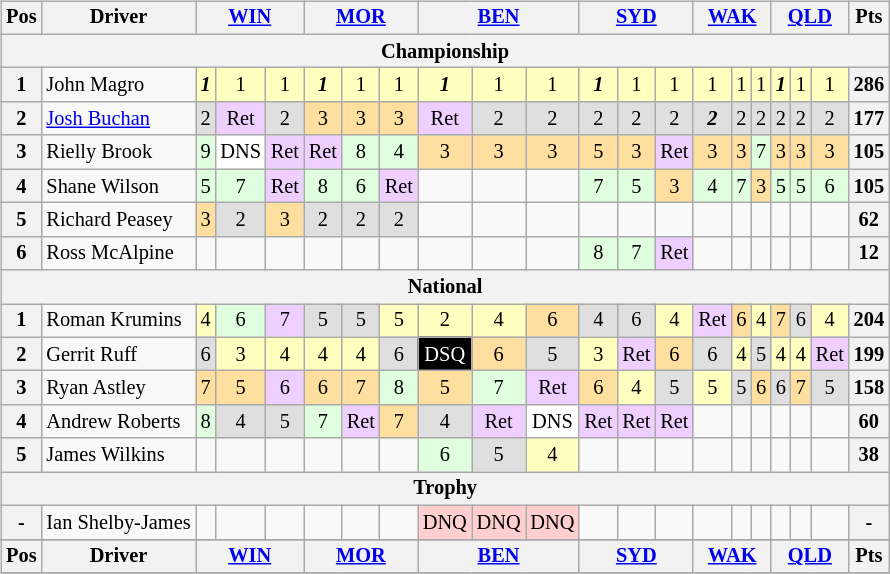<table>
<tr>
<td><br><table class="wikitable" style="font-size: 85%; text-align:center">
<tr valign="top">
<th valign="middle">Pos</th>
<th valign="middle">Driver</th>
<th colspan=3><a href='#'>WIN</a></th>
<th colspan=3><a href='#'>MOR</a></th>
<th colspan=3><a href='#'>BEN</a></th>
<th colspan=3><a href='#'>SYD</a></th>
<th colspan=3><a href='#'>WAK</a></th>
<th colspan=3><a href='#'>QLD</a></th>
<th valign="middle">Pts</th>
</tr>
<tr>
<th colspan=24><strong>Championship</strong></th>
</tr>
<tr>
<th>1</th>
<td align=left> John Magro</td>
<td style="background:#ffffbf;"><strong><em>1</em></strong></td>
<td style="background:#ffffbf;">1</td>
<td style="background:#ffffbf;">1</td>
<td style="background:#ffffbf;"><strong><em>1</em></strong></td>
<td style="background:#ffffbf;">1</td>
<td style="background:#ffffbf;">1</td>
<td style="background:#ffffbf;"><strong><em>1</em></strong></td>
<td style="background:#ffffbf;">1</td>
<td style="background:#ffffbf;">1</td>
<td style="background:#ffffbf;"><strong><em>1</em></strong></td>
<td style="background:#ffffbf;">1</td>
<td style="background:#ffffbf;">1</td>
<td style="background:#ffffbf;">1</td>
<td style="background:#ffffbf;">1</td>
<td style="background:#ffffbf;">1</td>
<td style="background:#ffffbf;"><strong><em>1</em></strong></td>
<td style="background:#ffffbf;">1</td>
<td style="background:#ffffbf;">1</td>
<th>286</th>
</tr>
<tr>
<th>2</th>
<td align=left> <a href='#'>Josh Buchan</a></td>
<td style="background:#dfdfdf;">2</td>
<td style="background:#efcfff;">Ret</td>
<td style="background:#dfdfdf;">2</td>
<td style="background:#ffdf9f;">3</td>
<td style="background:#ffdf9f;">3</td>
<td style="background:#ffdf9f;">3</td>
<td style="background:#efcfff;">Ret</td>
<td style="background:#dfdfdf;">2</td>
<td style="background:#dfdfdf;">2</td>
<td style="background:#dfdfdf;">2</td>
<td style="background:#dfdfdf;">2</td>
<td style="background:#dfdfdf;">2</td>
<td style="background:#dfdfdf;"><strong><em>2</em></strong></td>
<td style="background:#dfdfdf;">2</td>
<td style="background:#dfdfdf;">2</td>
<td style="background:#dfdfdf;">2</td>
<td style="background:#dfdfdf;">2</td>
<td style="background:#dfdfdf;">2</td>
<th>177</th>
</tr>
<tr>
<th>3</th>
<td align=left> Rielly Brook</td>
<td style="background:#dfffdf;">9</td>
<td style="background:#ffffff;">DNS</td>
<td style="background:#efcfff;">Ret</td>
<td style="background:#efcfff;">Ret</td>
<td style="background:#dfffdf;">8</td>
<td style="background:#dfffdf;">4</td>
<td style="background:#ffdf9f;">3</td>
<td style="background:#ffdf9f;">3</td>
<td style="background:#ffdf9f;">3</td>
<td style="background:#ffdf9f;">5</td>
<td style="background:#ffdf9f;">3</td>
<td style="background:#efcfff;">Ret</td>
<td style="background:#ffdf9f;">3</td>
<td style="background:#ffdf9f;">3</td>
<td style="background:#dfffdf;">7</td>
<td style="background:#ffdf9f;">3</td>
<td style="background:#ffdf9f;">3</td>
<td style="background:#ffdf9f;">3</td>
<th>105</th>
</tr>
<tr>
<th>4</th>
<td align=left> Shane Wilson</td>
<td style="background:#dfffdf;">5</td>
<td style="background:#dfffdf;">7</td>
<td style="background:#efcfff;">Ret</td>
<td style="background:#dfffdf;">8</td>
<td style="background:#dfffdf;">6</td>
<td style="background:#efcfff;">Ret</td>
<td></td>
<td></td>
<td></td>
<td style="background:#dfffdf;">7</td>
<td style="background:#dfffdf;">5</td>
<td style="background:#ffdf9f;">3</td>
<td style="background:#dfffdf;">4</td>
<td style="background:#dfffdf;">7</td>
<td style="background:#ffdf9f;">3</td>
<td style="background:#dfffdf;">5</td>
<td style="background:#dfffdf;">5</td>
<td style="background:#dfffdf;">6</td>
<th>105</th>
</tr>
<tr>
<th>5</th>
<td align=left> Richard Peasey</td>
<td style="background:#ffdf9f;">3</td>
<td style="background:#dfdfdf;">2</td>
<td style="background:#ffdf9f;">3</td>
<td style="background:#dfdfdf;">2</td>
<td style="background:#dfdfdf;">2</td>
<td style="background:#dfdfdf;">2</td>
<td></td>
<td></td>
<td></td>
<td></td>
<td></td>
<td></td>
<td></td>
<td></td>
<td></td>
<td></td>
<td></td>
<td></td>
<th>62</th>
</tr>
<tr>
<th>6</th>
<td align=left> Ross McAlpine</td>
<td></td>
<td></td>
<td></td>
<td></td>
<td></td>
<td></td>
<td></td>
<td></td>
<td></td>
<td style="background:#dfffdf;">8</td>
<td style="background:#dfffdf;">7</td>
<td style="background:#efcfff;">Ret</td>
<td></td>
<td></td>
<td></td>
<td></td>
<td></td>
<td></td>
<th>12</th>
</tr>
<tr>
<th colspan=24><strong>National</strong></th>
</tr>
<tr>
<th>1</th>
<td align=left> Roman Krumins</td>
<td style="background:#ffffbf;">4</td>
<td style="background:#dfffdf;">6</td>
<td style="background:#efcfff;">7</td>
<td style="background:#dfdfdf;">5</td>
<td style="background:#dfdfdf;">5</td>
<td style="background:#ffffbf;">5</td>
<td style="background:#ffffbf;">2</td>
<td style="background:#ffffbf;">4</td>
<td style="background:#ffdf9f;">6</td>
<td style="background:#dfdfdf;">4</td>
<td style="background:#dfdfdf;">6</td>
<td style="background:#ffffbf;">4</td>
<td style="background:#efcfff;">Ret</td>
<td style="background:#ffdf9f;">6</td>
<td style="background:#ffffbf;">4</td>
<td style="background:#ffdf9f;">7</td>
<td style="background:#dfdfdf;">6</td>
<td style="background:#ffffbf;">4</td>
<th>204</th>
</tr>
<tr>
<th>2</th>
<td align=left> Gerrit Ruff</td>
<td style="background:#dfdfdf;">6</td>
<td style="background:#ffffbf;">3</td>
<td style="background:#ffffbf;">4</td>
<td style="background:#ffffbf;">4</td>
<td style="background:#ffffbf;">4</td>
<td style="background:#dfdfdf;">6</td>
<td style="background:#000000; color:white;">DSQ</td>
<td style="background:#ffdf9f;">6</td>
<td style="background:#dfdfdf;">5</td>
<td style="background:#ffffbf;">3</td>
<td style="background:#efcfff;">Ret</td>
<td style="background:#ffdf9f;">6</td>
<td style="background:#dfdfdf;">6</td>
<td style="background:#ffffbf;">4</td>
<td style="background:#dfdfdf;">5</td>
<td style="background:#ffffbf;">4</td>
<td style="background:#ffffbf;">4</td>
<td style="background:#efcfff;">Ret</td>
<th>199</th>
</tr>
<tr>
<th>3</th>
<td align=left> Ryan Astley</td>
<td style="background:#ffdf9f;">7</td>
<td style="background:#ffdf9f;">5</td>
<td style="background:#efcfff;">6</td>
<td style="background:#ffdf9f;">6</td>
<td style="background:#ffdf9f;">7</td>
<td style="background:#dfffdf;">8</td>
<td style="background:#ffdf9f;">5</td>
<td style="background:#dfffdf;">7</td>
<td style="background:#efcfff;">Ret</td>
<td style="background:#ffdf9f;">6</td>
<td style="background:#ffffbf;">4</td>
<td style="background:#dfdfdf;">5</td>
<td style="background:#ffffbf;">5</td>
<td style="background:#dfdfdf;">5</td>
<td style="background:#ffdf9f;">6</td>
<td style="background:#dfdfdf;">6</td>
<td style="background:#ffdf9f;">7</td>
<td style="background:#dfdfdf;">5</td>
<th>158</th>
</tr>
<tr>
<th>4</th>
<td align=left> Andrew Roberts</td>
<td style="background:#dfffdf;">8</td>
<td style="background:#dfdfdf;">4</td>
<td style="background:#dfdfdf;">5</td>
<td style="background:#dfffdf;">7</td>
<td style="background:#efcfff;">Ret</td>
<td style="background:#ffdf9f;">7</td>
<td style="background:#dfdfdf;">4</td>
<td style="background:#efcfff;">Ret</td>
<td style="background:#ffffff;">DNS</td>
<td style="background:#efcfff;">Ret</td>
<td style="background:#efcfff;">Ret</td>
<td style="background:#efcfff;">Ret</td>
<td></td>
<td></td>
<td></td>
<td></td>
<td></td>
<td></td>
<th>60</th>
</tr>
<tr>
<th>5</th>
<td align=left> James Wilkins</td>
<td></td>
<td></td>
<td></td>
<td></td>
<td></td>
<td></td>
<td style="background:#dfffdf;">6</td>
<td style="background:#dfdfdf;">5</td>
<td style="background:#ffffbf;">4</td>
<td></td>
<td></td>
<td></td>
<td></td>
<td></td>
<td></td>
<td></td>
<td></td>
<td></td>
<th>38</th>
</tr>
<tr>
<th colspan=24><strong>Trophy</strong></th>
</tr>
<tr>
<th>-</th>
<td align=left> Ian Shelby-James</td>
<td></td>
<td></td>
<td></td>
<td></td>
<td></td>
<td></td>
<td style="background:#FFCFCF;">DNQ</td>
<td style="background:#FFCFCF;">DNQ</td>
<td style="background:#FFCFCF;">DNQ</td>
<td></td>
<td></td>
<td></td>
<td></td>
<td></td>
<td></td>
<td></td>
<td></td>
<td></td>
<th>-</th>
</tr>
<tr>
</tr>
<tr valign="top">
<th valign="middle">Pos</th>
<th valign="middle">Driver</th>
<th colspan=3><a href='#'>WIN</a></th>
<th colspan=3><a href='#'>MOR</a></th>
<th colspan=3><a href='#'>BEN</a></th>
<th colspan=3><a href='#'>SYD</a></th>
<th colspan=3><a href='#'>WAK</a></th>
<th colspan=3><a href='#'>QLD</a></th>
<th valign="middle">Pts</th>
</tr>
<tr>
</tr>
</table>
</td>
<td valign="top"><br></td>
</tr>
</table>
